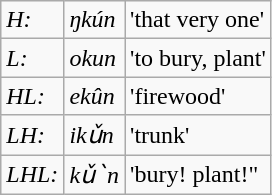<table class="wikitable">
<tr>
<td><em>H:</em></td>
<td><em>ŋkún</em></td>
<td>'that very one'</td>
</tr>
<tr>
<td><em>L:</em></td>
<td><em>okun</em></td>
<td>'to bury, plant'</td>
</tr>
<tr>
<td><em>HL:</em></td>
<td><em>ekûn</em></td>
<td>'firewood'</td>
</tr>
<tr>
<td><em>LH:</em></td>
<td><em>ikǔn</em></td>
<td>'trunk'</td>
</tr>
<tr>
<td><em>LHL:</em></td>
<td><em>kǔˋn</em></td>
<td>'bury! plant!"</td>
</tr>
</table>
